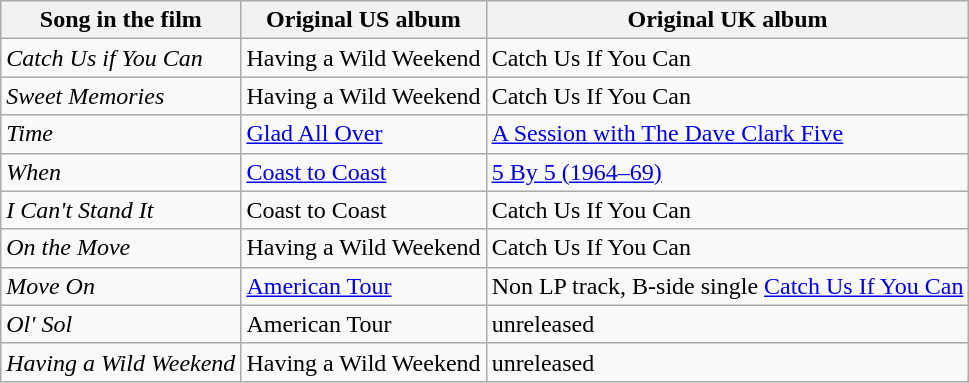<table class="wikitable">
<tr>
<th>Song in the film</th>
<th>Original US album</th>
<th>Original UK album</th>
</tr>
<tr>
<td><em>Catch Us if You Can</em></td>
<td>Having a Wild Weekend</td>
<td>Catch Us If You Can</td>
</tr>
<tr>
<td><em>Sweet Memories</em></td>
<td>Having a Wild Weekend</td>
<td>Catch Us If You Can</td>
</tr>
<tr>
<td><em>Time</em></td>
<td><a href='#'>Glad All Over</a></td>
<td><a href='#'>A Session with The Dave Clark Five</a></td>
</tr>
<tr>
<td><em>When</em></td>
<td><a href='#'>Coast to Coast</a></td>
<td><a href='#'>5 By 5 (1964–69)</a></td>
</tr>
<tr>
<td><em>I Can't Stand It</em></td>
<td>Coast to Coast</td>
<td>Catch Us If You Can</td>
</tr>
<tr>
<td><em>On the Move</em></td>
<td>Having a Wild Weekend</td>
<td>Catch Us If You Can</td>
</tr>
<tr>
<td><em>Move On</em></td>
<td><a href='#'>American Tour</a></td>
<td>Non LP track, B-side single <a href='#'>Catch Us If You Can</a></td>
</tr>
<tr>
<td><em>Ol' Sol</em></td>
<td>American Tour</td>
<td>unreleased</td>
</tr>
<tr>
<td><em>Having a Wild Weekend</em></td>
<td>Having a Wild Weekend</td>
<td>unreleased</td>
</tr>
</table>
